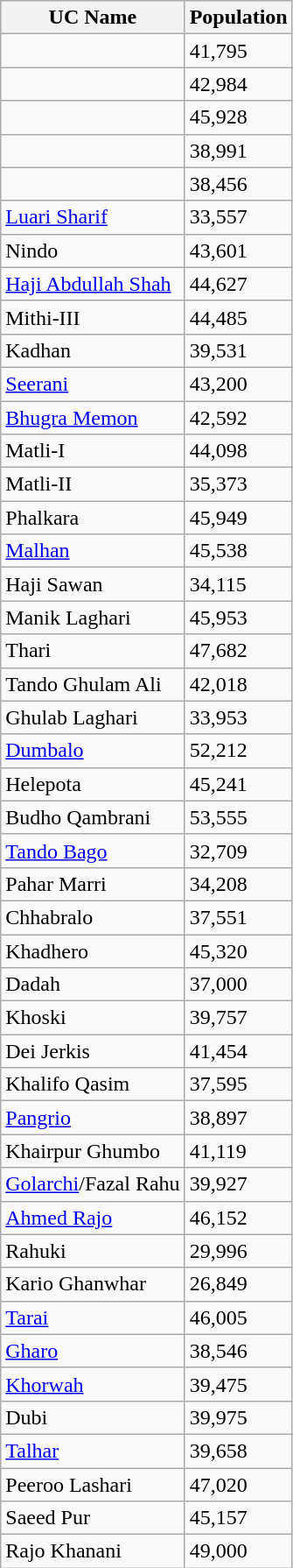<table class="wikitable sortable">
<tr>
<th>UC Name</th>
<th>Population</th>
</tr>
<tr>
<td></td>
<td>41,795</td>
</tr>
<tr>
<td></td>
<td>42,984</td>
</tr>
<tr>
<td></td>
<td>45,928</td>
</tr>
<tr>
<td></td>
<td>38,991</td>
</tr>
<tr>
<td></td>
<td>38,456</td>
</tr>
<tr>
<td><a href='#'>Luari Sharif</a></td>
<td>33,557</td>
</tr>
<tr>
<td>Nindo</td>
<td>43,601</td>
</tr>
<tr>
<td><a href='#'>Haji Abdullah Shah</a></td>
<td>44,627</td>
</tr>
<tr>
<td>Mithi-III</td>
<td>44,485</td>
</tr>
<tr>
<td>Kadhan</td>
<td>39,531</td>
</tr>
<tr>
<td><a href='#'>Seerani</a></td>
<td>43,200</td>
</tr>
<tr>
<td><a href='#'>Bhugra Memon</a></td>
<td>42,592</td>
</tr>
<tr>
<td>Matli-I</td>
<td>44,098</td>
</tr>
<tr>
<td>Matli-II</td>
<td>35,373</td>
</tr>
<tr>
<td>Phalkara</td>
<td>45,949</td>
</tr>
<tr>
<td><a href='#'>Malhan</a></td>
<td>45,538</td>
</tr>
<tr>
<td>Haji Sawan</td>
<td>34,115</td>
</tr>
<tr>
<td>Manik Laghari</td>
<td>45,953</td>
</tr>
<tr>
<td>Thari</td>
<td>47,682</td>
</tr>
<tr>
<td>Tando Ghulam Ali</td>
<td>42,018</td>
</tr>
<tr>
<td>Ghulab Laghari</td>
<td>33,953</td>
</tr>
<tr>
<td><a href='#'>Dumbalo</a></td>
<td>52,212</td>
</tr>
<tr>
<td>Helepota</td>
<td>45,241</td>
</tr>
<tr>
<td>Budho Qambrani</td>
<td>53,555</td>
</tr>
<tr>
<td><a href='#'>Tando Bago</a></td>
<td>32,709</td>
</tr>
<tr>
<td>Pahar Marri</td>
<td>34,208</td>
</tr>
<tr>
<td>Chhabralo</td>
<td>37,551</td>
</tr>
<tr>
<td>Khadhero</td>
<td>45,320</td>
</tr>
<tr>
<td>Dadah</td>
<td>37,000</td>
</tr>
<tr>
<td>Khoski</td>
<td>39,757</td>
</tr>
<tr>
<td>Dei Jerkis</td>
<td>41,454</td>
</tr>
<tr>
<td>Khalifo Qasim</td>
<td>37,595</td>
</tr>
<tr>
<td><a href='#'>Pangrio</a></td>
<td>38,897</td>
</tr>
<tr>
<td>Khairpur Ghumbo</td>
<td>41,119</td>
</tr>
<tr>
<td><a href='#'>Golarchi</a>/Fazal Rahu</td>
<td>39,927</td>
</tr>
<tr>
<td><a href='#'>Ahmed Rajo</a></td>
<td>46,152</td>
</tr>
<tr>
<td>Rahuki</td>
<td>29,996</td>
</tr>
<tr>
<td>Kario Ghanwhar</td>
<td>26,849</td>
</tr>
<tr>
<td><a href='#'>Tarai</a></td>
<td>46,005</td>
</tr>
<tr>
<td><a href='#'>Gharo</a></td>
<td>38,546</td>
</tr>
<tr>
<td><a href='#'>Khorwah</a></td>
<td>39,475</td>
</tr>
<tr>
<td>Dubi</td>
<td>39,975</td>
</tr>
<tr>
<td><a href='#'>Talhar</a></td>
<td>39,658</td>
</tr>
<tr>
<td>Peeroo Lashari</td>
<td>47,020</td>
</tr>
<tr>
<td>Saeed Pur</td>
<td>45,157</td>
</tr>
<tr>
<td>Rajo Khanani</td>
<td>49,000</td>
</tr>
</table>
